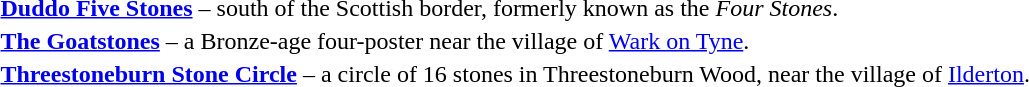<table border="0">
<tr>
<td></td>
<td><strong><a href='#'>Duddo Five Stones</a></strong> –  south of the Scottish border, formerly known as the <em>Four Stones</em>.</td>
</tr>
<tr>
<td></td>
<td><strong><a href='#'>The Goatstones</a></strong> – a Bronze-age four-poster near the village of <a href='#'>Wark on Tyne</a>.</td>
</tr>
<tr>
<td></td>
<td><strong><a href='#'>Threestoneburn Stone Circle</a></strong> – a circle of 16 stones in Threestoneburn Wood, near the village of <a href='#'>Ilderton</a>.</td>
</tr>
</table>
